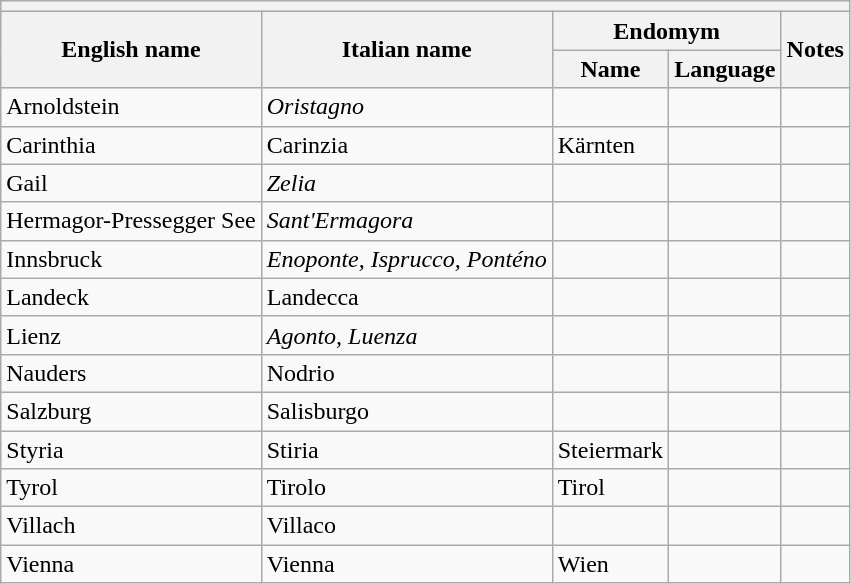<table class="wikitable sortable">
<tr>
<th colspan="5"></th>
</tr>
<tr>
<th rowspan="2">English name</th>
<th rowspan="2">Italian name</th>
<th colspan="2">Endomym</th>
<th rowspan="2">Notes</th>
</tr>
<tr>
<th>Name</th>
<th>Language</th>
</tr>
<tr>
<td>Arnoldstein</td>
<td><em>Oristagno</em></td>
<td></td>
<td></td>
<td></td>
</tr>
<tr>
<td>Carinthia</td>
<td>Carinzia</td>
<td>Kärnten</td>
<td></td>
<td></td>
</tr>
<tr>
<td>Gail</td>
<td><em>Zelia</em></td>
<td></td>
<td></td>
<td></td>
</tr>
<tr>
<td>Hermagor-Pressegger See</td>
<td><em>Sant'Ermagora</em></td>
<td></td>
<td></td>
<td></td>
</tr>
<tr>
<td>Innsbruck</td>
<td><em>Enoponte, Isprucco, Ponténo</em></td>
<td></td>
<td></td>
<td></td>
</tr>
<tr>
<td>Landeck</td>
<td>Landecca</td>
<td></td>
<td></td>
<td></td>
</tr>
<tr>
<td>Lienz</td>
<td><em>Agonto, Luenza</em></td>
<td></td>
<td></td>
<td></td>
</tr>
<tr>
<td>Nauders</td>
<td>Nodrio</td>
<td></td>
<td></td>
<td></td>
</tr>
<tr>
<td>Salzburg</td>
<td>Salisburgo</td>
<td></td>
<td></td>
<td></td>
</tr>
<tr>
<td>Styria</td>
<td>Stiria</td>
<td>Steiermark</td>
<td></td>
<td></td>
</tr>
<tr>
<td>Tyrol</td>
<td>Tirolo</td>
<td>Tirol</td>
<td></td>
<td></td>
</tr>
<tr>
<td>Villach</td>
<td>Villaco</td>
<td></td>
<td></td>
<td></td>
</tr>
<tr>
<td>Vienna</td>
<td>Vienna</td>
<td>Wien</td>
<td></td>
<td></td>
</tr>
</table>
